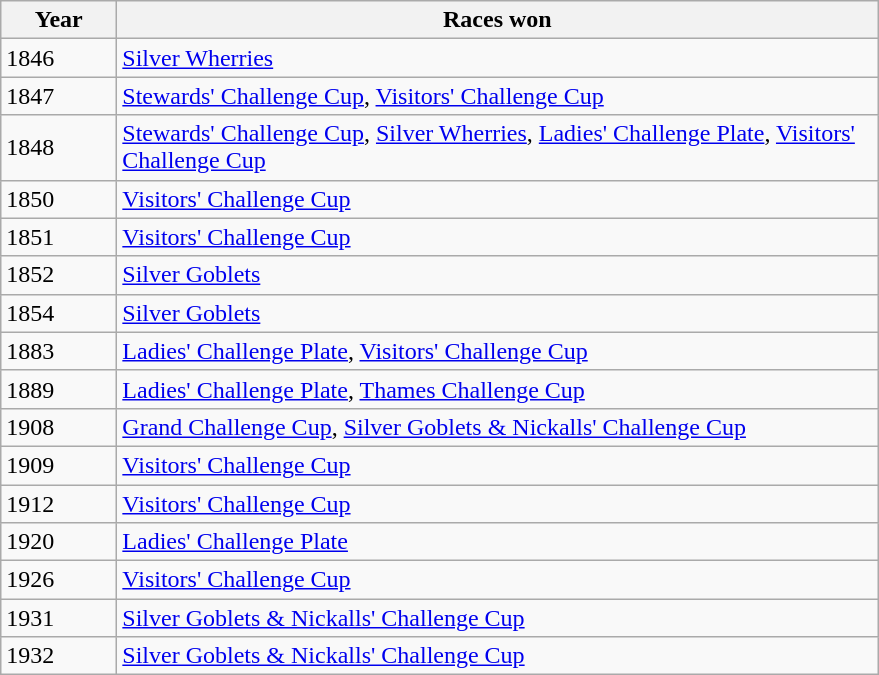<table class="wikitable">
<tr>
<th width=70>Year</th>
<th width=500>Races won</th>
</tr>
<tr>
<td>1846</td>
<td><a href='#'>Silver Wherries</a></td>
</tr>
<tr>
<td>1847</td>
<td><a href='#'>Stewards' Challenge Cup</a>, <a href='#'>Visitors' Challenge Cup</a></td>
</tr>
<tr>
<td>1848</td>
<td><a href='#'>Stewards' Challenge Cup</a>, <a href='#'>Silver Wherries</a>, <a href='#'>Ladies' Challenge Plate</a>, <a href='#'>Visitors' Challenge Cup</a></td>
</tr>
<tr>
<td>1850</td>
<td><a href='#'>Visitors' Challenge Cup</a></td>
</tr>
<tr>
<td>1851</td>
<td><a href='#'>Visitors' Challenge Cup</a></td>
</tr>
<tr>
<td>1852</td>
<td><a href='#'>Silver Goblets</a></td>
</tr>
<tr>
<td>1854</td>
<td><a href='#'>Silver Goblets</a></td>
</tr>
<tr>
<td>1883</td>
<td><a href='#'>Ladies' Challenge Plate</a>, <a href='#'>Visitors' Challenge Cup</a></td>
</tr>
<tr>
<td>1889</td>
<td><a href='#'>Ladies' Challenge Plate</a>, <a href='#'>Thames Challenge Cup</a></td>
</tr>
<tr>
<td>1908</td>
<td><a href='#'>Grand Challenge Cup</a>, <a href='#'>Silver Goblets & Nickalls' Challenge Cup</a></td>
</tr>
<tr>
<td>1909</td>
<td><a href='#'>Visitors' Challenge Cup</a></td>
</tr>
<tr>
<td>1912</td>
<td><a href='#'>Visitors' Challenge Cup</a></td>
</tr>
<tr>
<td>1920</td>
<td><a href='#'>Ladies' Challenge Plate</a></td>
</tr>
<tr>
<td>1926</td>
<td><a href='#'>Visitors' Challenge Cup</a></td>
</tr>
<tr>
<td>1931</td>
<td><a href='#'>Silver Goblets & Nickalls' Challenge Cup</a></td>
</tr>
<tr>
<td>1932</td>
<td><a href='#'>Silver Goblets & Nickalls' Challenge Cup</a></td>
</tr>
</table>
